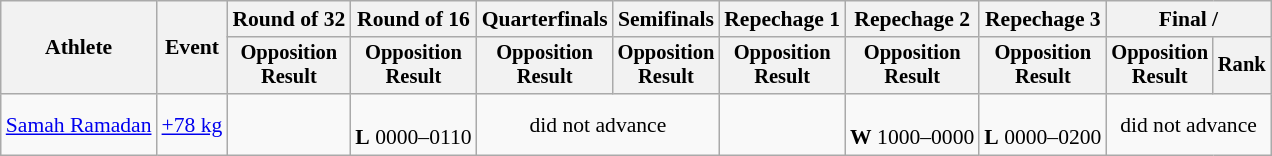<table class="wikitable" style="font-size:90%">
<tr>
<th rowspan="2">Athlete</th>
<th rowspan="2">Event</th>
<th>Round of 32</th>
<th>Round of 16</th>
<th>Quarterfinals</th>
<th>Semifinals</th>
<th>Repechage 1</th>
<th>Repechage 2</th>
<th>Repechage 3</th>
<th colspan=2>Final / </th>
</tr>
<tr style="font-size:95%">
<th>Opposition<br>Result</th>
<th>Opposition<br>Result</th>
<th>Opposition<br>Result</th>
<th>Opposition<br>Result</th>
<th>Opposition<br>Result</th>
<th>Opposition<br>Result</th>
<th>Opposition<br>Result</th>
<th>Opposition<br>Result</th>
<th>Rank</th>
</tr>
<tr align=center>
<td align=left><a href='#'>Samah Ramadan</a></td>
<td align=left><a href='#'>+78 kg</a></td>
<td></td>
<td><br><strong>L</strong> 0000–0110</td>
<td colspan=2>did not advance</td>
<td></td>
<td><br><strong>W</strong> 1000–0000</td>
<td><br><strong>L</strong> 0000–0200</td>
<td colspan=2>did not advance</td>
</tr>
</table>
